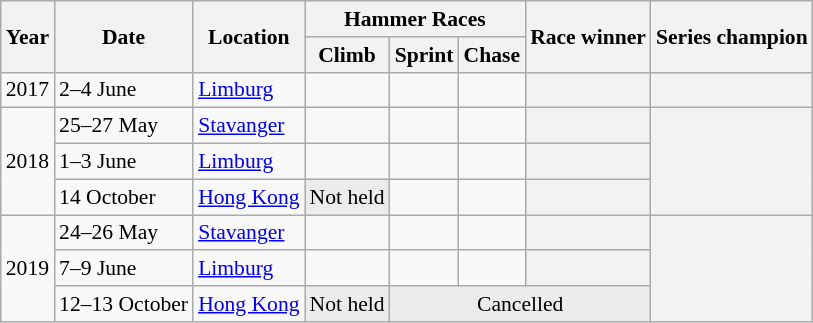<table class="wikitable" style="font-size: 90%">
<tr>
<th rowspan=2>Year</th>
<th rowspan=2>Date</th>
<th rowspan=2>Location</th>
<th colspan=3>Hammer Races</th>
<th rowspan=2>Race winner</th>
<th rowspan=2>Series champion</th>
</tr>
<tr>
<th>Climb</th>
<th>Sprint</th>
<th>Chase</th>
</tr>
<tr>
<td>2017</td>
<td>2–4 June</td>
<td> <a href='#'>Limburg</a></td>
<td> </td>
<td> </td>
<td> </td>
<th> </th>
<th> </th>
</tr>
<tr>
<td rowspan=3>2018</td>
<td>25–27 May</td>
<td> <a href='#'>Stavanger</a></td>
<td> </td>
<td> </td>
<td> </td>
<th> </th>
<th rowspan=3> </th>
</tr>
<tr>
<td>1–3 June</td>
<td> <a href='#'>Limburg</a></td>
<td> </td>
<td> </td>
<td> </td>
<th> </th>
</tr>
<tr>
<td>14 October</td>
<td> <a href='#'>Hong Kong</a></td>
<td bgcolor=#ececec align=center><span>Not held</span></td>
<td> </td>
<td> </td>
<th> </th>
</tr>
<tr>
<td rowspan=3>2019</td>
<td>24–26 May</td>
<td> <a href='#'>Stavanger</a></td>
<td> </td>
<td> </td>
<td> </td>
<th> </th>
<th rowspan=3> </th>
</tr>
<tr>
<td>7–9 June</td>
<td> <a href='#'>Limburg</a></td>
<td> </td>
<td> </td>
<td> </td>
<th> </th>
</tr>
<tr>
<td>12–13 October</td>
<td> <a href='#'>Hong Kong</a></td>
<td bgcolor=#ececec align=center><span>Not held</span></td>
<td bgcolor=#ececec colspan=3 align=center><span>Cancelled</span></td>
</tr>
</table>
